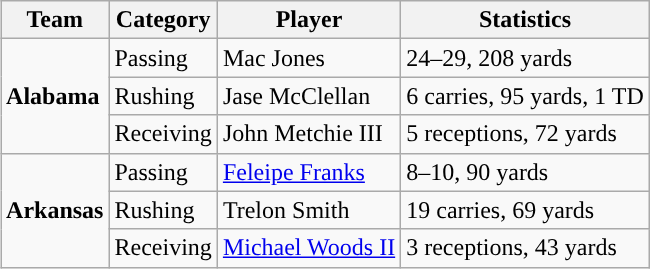<table class="wikitable" style="float: right;">
<tr>
<th>Team</th>
<th>Category</th>
<th>Player</th>
<th>Statistics</th>
</tr>
<tr>
<td rowspan=3><strong>Alabama</strong></td>
<td>Passing</td>
<td>Mac Jones</td>
<td>24–29, 208 yards</td>
</tr>
<tr>
<td>Rushing</td>
<td>Jase McClellan</td>
<td>6 carries, 95 yards, 1 TD</td>
</tr>
<tr>
<td>Receiving</td>
<td>John Metchie III</td>
<td>5 receptions, 72 yards</td>
</tr>
<tr>
<td rowspan=3><strong>Arkansas</strong></td>
<td>Passing</td>
<td><a href='#'>Feleipe Franks</a></td>
<td>8–10, 90 yards</td>
</tr>
<tr>
<td>Rushing</td>
<td>Trelon Smith</td>
<td>19 carries, 69 yards</td>
</tr>
<tr>
<td>Receiving</td>
<td><a href='#'>Michael Woods II</a></td>
<td>3 receptions, 43 yards</td>
</tr>
</table>
